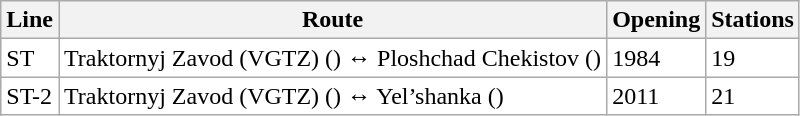<table class="wikitable"  style="margin-left:20px;">
<tr ---- bgcolor="#F8F8FF">
<th>Line</th>
<th>Route</th>
<th>Opening</th>
<th>Stations</th>
</tr>
<tr bgcolor="#FFFFFF">
<td>ST</td>
<td>Traktornyj Zavod (VGTZ) () ↔ Ploshchad Chekistov ()</td>
<td>1984</td>
<td>19</td>
</tr>
<tr bgcolor="#FFFFFF">
<td>ST-2</td>
<td>Traktornyj Zavod (VGTZ) () ↔ Yel’shanka ()</td>
<td>2011</td>
<td>21</td>
</tr>
</table>
